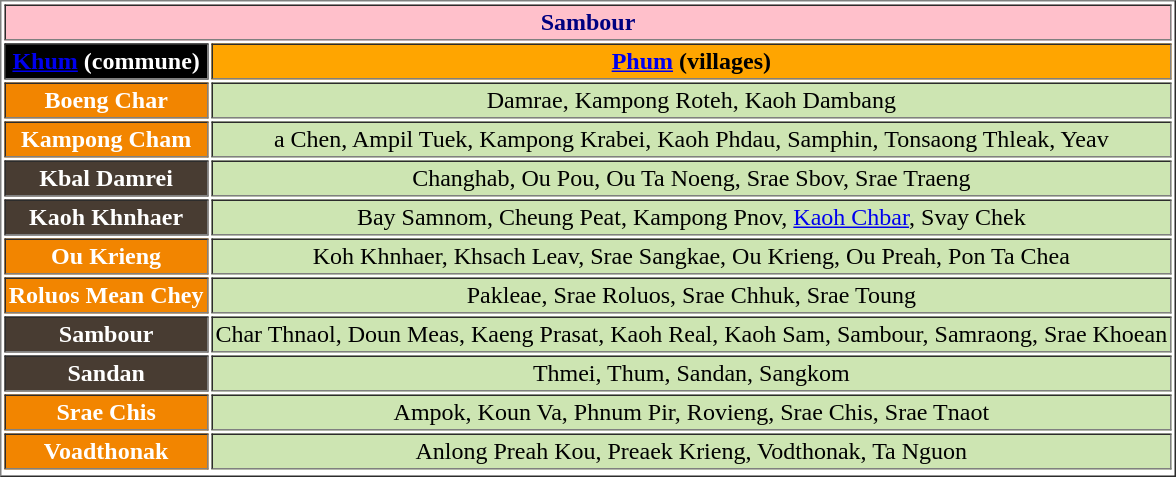<table border="1" cellpadding="2" align="center">
<tr>
<td colspan="3" align="center" style="background:pink; color:navy"><strong>Sambour</strong></td>
</tr>
<tr>
<th style="background:black; color:white"><a href='#'>Khum</a> (commune)</th>
<th style="background:orange; color:black"><a href='#'>Phum</a> (villages)</th>
</tr>
<tr>
<td style="background:#F28500; color:white" align="center"><strong>Boeng Char</strong></td>
<td style="background:#CDE5B2" align="center">Damrae, Kampong Roteh, Kaoh Dambang</td>
</tr>
<tr>
<td style="background:#F28500; color:white" align="center"><strong>Kampong Cham</strong></td>
<td style="background:#CDE5B2" align="center">a Chen, Ampil Tuek, Kampong Krabei, Kaoh Phdau, Samphin, Tonsaong Thleak, Yeav</td>
</tr>
<tr>
<td style="background:#483C32; color:white" align="center"><strong>Kbal Damrei</strong></td>
<td style="background:#CDE5B2" align="center">Changhab, Ou Pou, Ou Ta Noeng, Srae Sbov, Srae Traeng</td>
</tr>
<tr>
<td style="background:#483C32; color:white" align="center"><strong>Kaoh Khnhaer</strong></td>
<td style="background:#CDE5B2" align="center">Bay Samnom, Cheung Peat, Kampong Pnov, <a href='#'>Kaoh Chbar</a>, Svay Chek</td>
</tr>
<tr>
<td style="background:#F28500; color:white" align="center"><strong>Ou Krieng</strong></td>
<td style="background:#CDE5B2" align="center">Koh Khnhaer, Khsach Leav, Srae Sangkae, Ou Krieng, Ou Preah, Pon Ta Chea</td>
</tr>
<tr>
<td style="background:#F28500; color:white" align="center"><strong>Roluos Mean Chey</strong></td>
<td style="background:#CDE5B2" align="center">Pakleae, Srae Roluos, Srae Chhuk, Srae Toung</td>
</tr>
<tr>
<td style="background:#483C32; color:white" align="center"><strong>Sambour</strong></td>
<td style="background:#CDE5B2" align="center">Char Thnaol, Doun Meas, Kaeng Prasat, Kaoh Real, Kaoh Sam, Sambour, Samraong, Srae Khoean</td>
</tr>
<tr>
<td style="background:#483C32; color:white" align="center"><strong>Sandan</strong></td>
<td style="background:#CDE5B2" align="center">Thmei, Thum, Sandan, Sangkom</td>
</tr>
<tr>
<td style="background:#F28500; color:white" align="center"><strong>Srae Chis</strong></td>
<td style="background:#CDE5B2" align="center">Ampok, Koun Va, Phnum Pir, Rovieng, Srae Chis, Srae Tnaot</td>
</tr>
<tr>
<td style="background:#F28500; color:white" align="center"><strong>Voadthonak</strong></td>
<td style="background:#CDE5B2" align="center">Anlong Preah Kou, Preaek Krieng, Vodthonak, Ta Nguon</td>
</tr>
<tr>
</tr>
</table>
